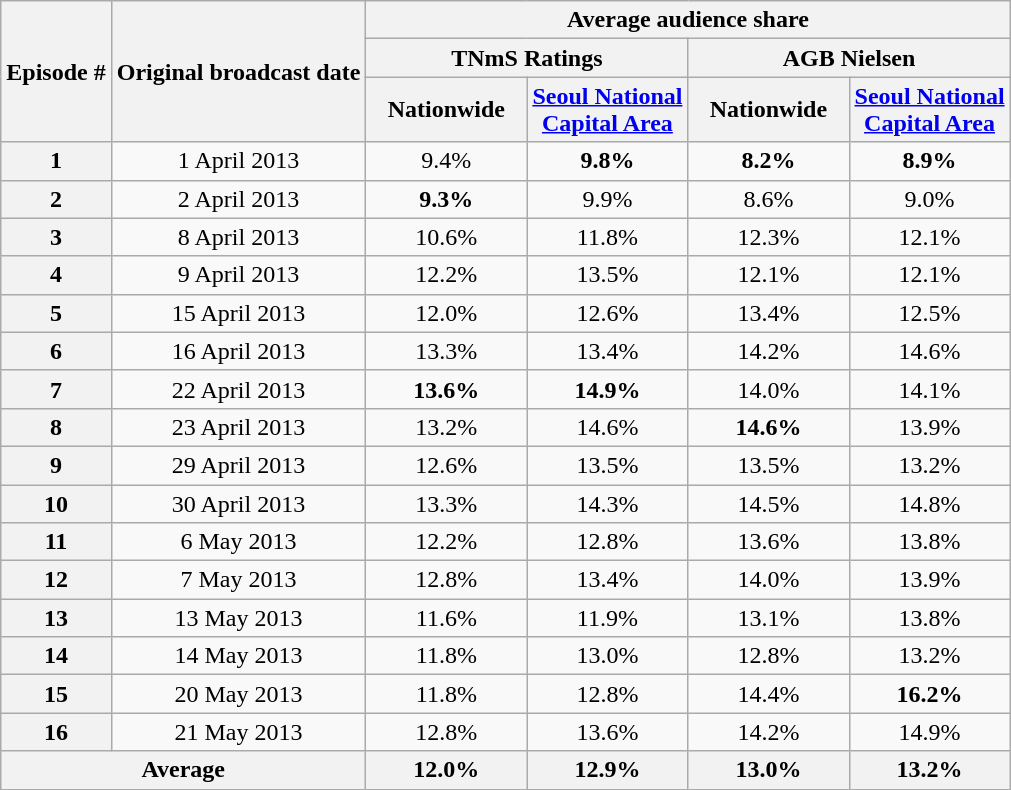<table class=wikitable style="text-align:center">
<tr>
<th rowspan="3">Episode #</th>
<th rowspan="3">Original broadcast date</th>
<th colspan="4">Average audience share</th>
</tr>
<tr>
<th colspan="2">TNmS Ratings</th>
<th colspan="2">AGB Nielsen</th>
</tr>
<tr>
<th width=100>Nationwide</th>
<th width=100><a href='#'>Seoul National Capital Area</a></th>
<th width=100>Nationwide</th>
<th width=100><a href='#'>Seoul National Capital Area</a></th>
</tr>
<tr>
<th>1</th>
<td>1 April 2013</td>
<td>9.4%</td>
<td><span><strong>9.8%</strong></span></td>
<td><span><strong>8.2%</strong></span></td>
<td><span><strong>8.9%</strong></span></td>
</tr>
<tr>
<th>2</th>
<td>2 April 2013</td>
<td><span><strong>9.3%</strong></span></td>
<td>9.9%</td>
<td>8.6%</td>
<td>9.0%</td>
</tr>
<tr>
<th>3</th>
<td>8 April 2013</td>
<td>10.6%</td>
<td>11.8%</td>
<td>12.3%</td>
<td>12.1%</td>
</tr>
<tr>
<th>4</th>
<td>9 April 2013</td>
<td>12.2%</td>
<td>13.5%</td>
<td>12.1%</td>
<td>12.1%</td>
</tr>
<tr>
<th>5</th>
<td>15 April 2013</td>
<td>12.0%</td>
<td>12.6%</td>
<td>13.4%</td>
<td>12.5%</td>
</tr>
<tr>
<th>6</th>
<td>16 April 2013</td>
<td>13.3%</td>
<td>13.4%</td>
<td>14.2%</td>
<td>14.6%</td>
</tr>
<tr>
<th>7</th>
<td>22 April 2013</td>
<td><span><strong>13.6%</strong></span></td>
<td><span><strong>14.9%</strong></span></td>
<td>14.0%</td>
<td>14.1%</td>
</tr>
<tr>
<th>8</th>
<td>23 April 2013</td>
<td>13.2%</td>
<td>14.6%</td>
<td><span><strong>14.6%</strong></span></td>
<td>13.9%</td>
</tr>
<tr>
<th>9</th>
<td>29 April 2013</td>
<td>12.6%</td>
<td>13.5%</td>
<td>13.5%</td>
<td>13.2%</td>
</tr>
<tr>
<th>10</th>
<td>30 April 2013</td>
<td>13.3%</td>
<td>14.3%</td>
<td>14.5%</td>
<td>14.8%</td>
</tr>
<tr>
<th>11</th>
<td>6 May 2013</td>
<td>12.2%</td>
<td>12.8%</td>
<td>13.6%</td>
<td>13.8%</td>
</tr>
<tr>
<th>12</th>
<td>7 May 2013</td>
<td>12.8%</td>
<td>13.4%</td>
<td>14.0%</td>
<td>13.9%</td>
</tr>
<tr>
<th>13</th>
<td>13 May 2013</td>
<td>11.6%</td>
<td>11.9%</td>
<td>13.1%</td>
<td>13.8%</td>
</tr>
<tr>
<th>14</th>
<td>14 May 2013</td>
<td>11.8%</td>
<td>13.0%</td>
<td>12.8%</td>
<td>13.2%</td>
</tr>
<tr>
<th>15</th>
<td>20 May 2013</td>
<td>11.8%</td>
<td>12.8%</td>
<td>14.4%</td>
<td><span><strong>16.2%</strong></span></td>
</tr>
<tr>
<th>16</th>
<td>21 May 2013</td>
<td>12.8%</td>
<td>13.6%</td>
<td>14.2%</td>
<td>14.9%</td>
</tr>
<tr>
<th colspan=2>Average</th>
<th>12.0%</th>
<th>12.9%</th>
<th>13.0%</th>
<th>13.2%</th>
</tr>
</table>
